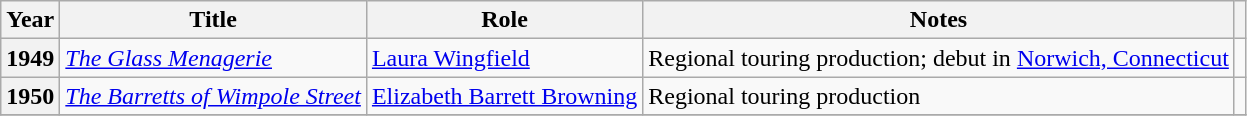<table class="wikitable plainrowheaders sortable" style="margin-right: 0;">
<tr>
<th scope="col">Year</th>
<th scope="col">Title</th>
<th scope="col">Role</th>
<th scope="col" class="unsortable">Notes</th>
<th scope="col" class="unsortable"></th>
</tr>
<tr>
<th scope="row">1949</th>
<td><em><a href='#'>The Glass Menagerie</a></em></td>
<td><a href='#'>Laura Wingfield</a></td>
<td>Regional touring production; debut in <a href='#'>Norwich, Connecticut</a></td>
<td align=center></td>
</tr>
<tr>
<th scope="row">1950</th>
<td><em><a href='#'>The Barretts of Wimpole Street</a></em></td>
<td><a href='#'>Elizabeth Barrett Browning</a></td>
<td>Regional touring production</td>
<td align=center></td>
</tr>
<tr>
</tr>
</table>
